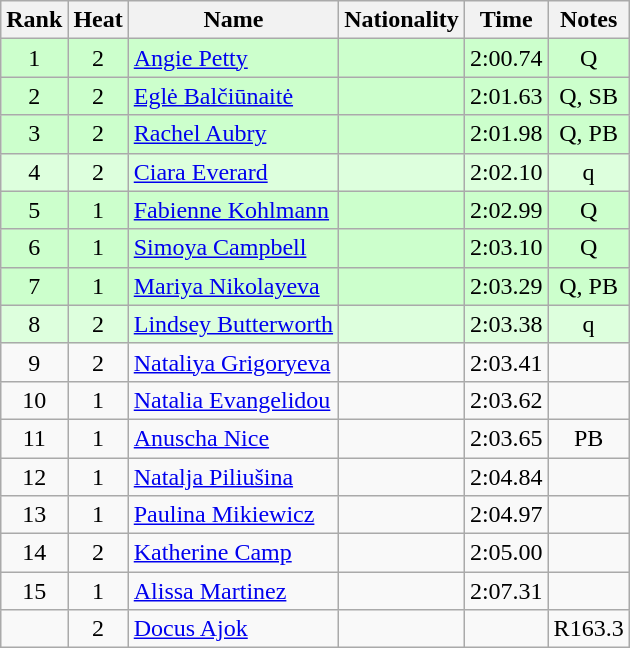<table class="wikitable sortable" style="text-align:center">
<tr>
<th>Rank</th>
<th>Heat</th>
<th>Name</th>
<th>Nationality</th>
<th>Time</th>
<th>Notes</th>
</tr>
<tr bgcolor=ccffcc>
<td>1</td>
<td>2</td>
<td align=left><a href='#'>Angie Petty</a></td>
<td align=left></td>
<td>2:00.74</td>
<td>Q</td>
</tr>
<tr bgcolor=ccffcc>
<td>2</td>
<td>2</td>
<td align=left><a href='#'>Eglė Balčiūnaitė</a></td>
<td align=left></td>
<td>2:01.63</td>
<td>Q, SB</td>
</tr>
<tr bgcolor=ccffcc>
<td>3</td>
<td>2</td>
<td align=left><a href='#'>Rachel Aubry</a></td>
<td align=left></td>
<td>2:01.98</td>
<td>Q, PB</td>
</tr>
<tr bgcolor=ddffdd>
<td>4</td>
<td>2</td>
<td align=left><a href='#'>Ciara Everard</a></td>
<td align=left></td>
<td>2:02.10</td>
<td>q</td>
</tr>
<tr bgcolor=ccffcc>
<td>5</td>
<td>1</td>
<td align=left><a href='#'>Fabienne Kohlmann</a></td>
<td align=left></td>
<td>2:02.99</td>
<td>Q</td>
</tr>
<tr bgcolor=ccffcc>
<td>6</td>
<td>1</td>
<td align=left><a href='#'>Simoya Campbell</a></td>
<td align=left></td>
<td>2:03.10</td>
<td>Q</td>
</tr>
<tr bgcolor=ccffcc>
<td>7</td>
<td>1</td>
<td align=left><a href='#'>Mariya Nikolayeva</a></td>
<td align=left></td>
<td>2:03.29</td>
<td>Q, PB</td>
</tr>
<tr bgcolor=ddffdd>
<td>8</td>
<td>2</td>
<td align=left><a href='#'>Lindsey Butterworth</a></td>
<td align=left></td>
<td>2:03.38</td>
<td>q</td>
</tr>
<tr>
<td>9</td>
<td>2</td>
<td align=left><a href='#'>Nataliya Grigoryeva</a></td>
<td align=left></td>
<td>2:03.41</td>
<td></td>
</tr>
<tr>
<td>10</td>
<td>1</td>
<td align=left><a href='#'>Natalia Evangelidou</a></td>
<td align=left></td>
<td>2:03.62</td>
<td></td>
</tr>
<tr>
<td>11</td>
<td>1</td>
<td align=left><a href='#'>Anuscha Nice</a></td>
<td align=left></td>
<td>2:03.65</td>
<td>PB</td>
</tr>
<tr>
<td>12</td>
<td>1</td>
<td align=left><a href='#'>Natalja Piliušina</a></td>
<td align=left></td>
<td>2:04.84</td>
<td></td>
</tr>
<tr>
<td>13</td>
<td>1</td>
<td align=left><a href='#'>Paulina Mikiewicz</a></td>
<td align=left></td>
<td>2:04.97</td>
<td></td>
</tr>
<tr>
<td>14</td>
<td>2</td>
<td align=left><a href='#'>Katherine Camp</a></td>
<td align=left></td>
<td>2:05.00</td>
<td></td>
</tr>
<tr>
<td>15</td>
<td>1</td>
<td align=left><a href='#'>Alissa Martinez</a></td>
<td align=left></td>
<td>2:07.31</td>
<td></td>
</tr>
<tr>
<td></td>
<td>2</td>
<td align=left><a href='#'>Docus Ajok</a></td>
<td align=left></td>
<td></td>
<td>R163.3</td>
</tr>
</table>
